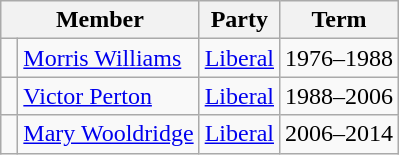<table class="wikitable">
<tr>
<th colspan="2">Member</th>
<th>Party</th>
<th>Term</th>
</tr>
<tr>
<td> </td>
<td><a href='#'>Morris Williams</a></td>
<td><a href='#'>Liberal</a></td>
<td>1976–1988</td>
</tr>
<tr>
<td> </td>
<td><a href='#'>Victor Perton</a></td>
<td><a href='#'>Liberal</a></td>
<td>1988–2006</td>
</tr>
<tr>
<td> </td>
<td><a href='#'>Mary Wooldridge</a></td>
<td><a href='#'>Liberal</a></td>
<td>2006–2014</td>
</tr>
</table>
